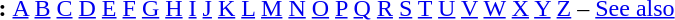<table id="toc" border="0">
<tr>
<th>:</th>
<td><a href='#'>A</a> <a href='#'>B</a> <a href='#'>C</a> <a href='#'>D</a> <a href='#'>E</a> <a href='#'>F</a> <a href='#'>G</a> <a href='#'>H</a> <a href='#'>I</a> <a href='#'>J</a> <a href='#'>K</a> <a href='#'>L</a> <a href='#'>M</a> <a href='#'>N</a> <a href='#'>O</a> <a href='#'>P</a> <a href='#'>Q</a> <a href='#'>R</a> <a href='#'>S</a> <a href='#'>T</a> <a href='#'>U</a> <a href='#'>V</a> <a href='#'>W</a> <a href='#'>X</a> <a href='#'>Y</a>  <a href='#'>Z</a> – <a href='#'>See also</a></td>
</tr>
</table>
